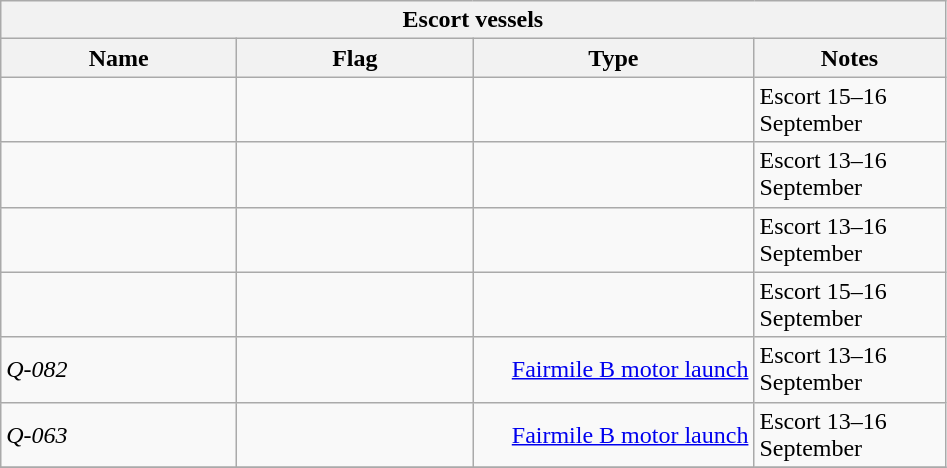<table class="wikitable sortable">
<tr>
<th colspan=4 align=center>Escort vessels</th>
</tr>
<tr>
<th scope="col" width="150px">Name</th>
<th scope="col" width="150px">Flag</th>
<th scope="col" width="180px">Type</th>
<th scope="col" width="120px">Notes</th>
</tr>
<tr>
<td align="left"></td>
<td align="left"></td>
<td align="right"></td>
<td align="left">Escort 15–16 September</td>
</tr>
<tr>
<td align="left"></td>
<td align="left"></td>
<td align="right"></td>
<td align="left">Escort 13–16 September</td>
</tr>
<tr>
<td align="left"></td>
<td align="left"></td>
<td align="right"></td>
<td align="left">Escort 13–16 September</td>
</tr>
<tr>
<td align="left"></td>
<td align="left"></td>
<td align="right"></td>
<td align="left">Escort 15–16 September</td>
</tr>
<tr>
<td align="left"><em>Q-082</em></td>
<td align="left"></td>
<td align="right"><a href='#'>Fairmile B motor launch</a></td>
<td align="left">Escort 13–16 September</td>
</tr>
<tr>
<td align="left"><em>Q-063</em></td>
<td align="left"></td>
<td align="right"><a href='#'>Fairmile B motor launch</a></td>
<td align="left">Escort 13–16 September</td>
</tr>
<tr>
</tr>
</table>
